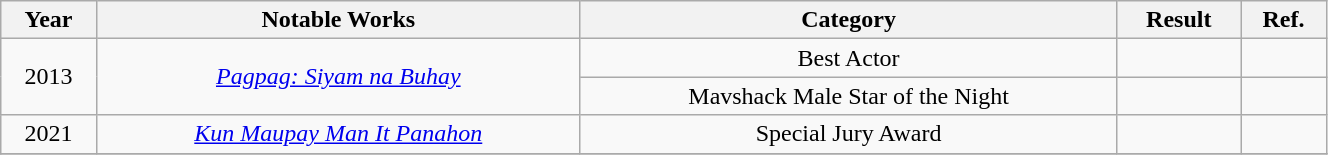<table class="wikitable" style="text-align:center" width=70%>
<tr>
<th>Year</th>
<th>Notable Works</th>
<th>Category</th>
<th>Result</th>
<th>Ref.</th>
</tr>
<tr>
<td rowspan=2>2013</td>
<td rowspan=2><em><a href='#'>Pagpag: Siyam na Buhay</a></em></td>
<td>Best Actor</td>
<td></td>
<td></td>
</tr>
<tr>
<td>Mavshack Male Star of the Night</td>
<td></td>
<td></td>
</tr>
<tr>
<td>2021</td>
<td><em><a href='#'>Kun Maupay Man It Panahon</a></em></td>
<td>Special Jury Award</td>
<td></td>
<td></td>
</tr>
<tr>
</tr>
</table>
